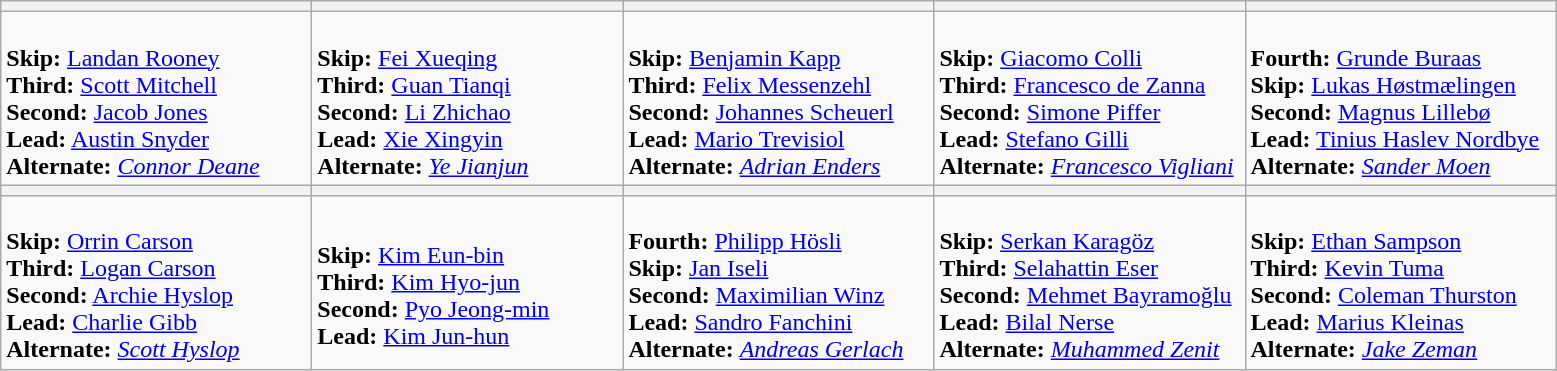<table class="wikitable">
<tr>
<th width=200></th>
<th width=200></th>
<th width=200></th>
<th width=200></th>
<th width=200></th>
</tr>
<tr>
<td><br><strong>Skip:</strong> <a href='#'>Landan Rooney</a><br>
<strong>Third:</strong> <a href='#'>Scott Mitchell</a><br>
<strong>Second:</strong> <a href='#'>Jacob Jones</a><br>
<strong>Lead:</strong> <a href='#'>Austin Snyder</a><br>
<strong>Alternate:</strong> <em><a href='#'>Connor Deane</a></em></td>
<td><br><strong>Skip:</strong> <a href='#'>Fei Xueqing</a><br>
<strong>Third:</strong> <a href='#'>Guan Tianqi</a><br>
<strong>Second:</strong> <a href='#'>Li Zhichao</a><br>
<strong>Lead:</strong> <a href='#'>Xie Xingyin</a><br>
<strong>Alternate:</strong> <em><a href='#'>Ye Jianjun</a></em></td>
<td><br><strong>Skip:</strong> <a href='#'>Benjamin Kapp</a><br>
<strong>Third:</strong> <a href='#'>Felix Messenzehl</a><br>
<strong>Second:</strong> <a href='#'>Johannes Scheuerl</a><br>
<strong>Lead:</strong> <a href='#'>Mario Trevisiol</a><br>
<strong>Alternate:</strong> <em><a href='#'>Adrian Enders</a></em></td>
<td><br><strong>Skip:</strong> <a href='#'>Giacomo Colli</a><br>
<strong>Third:</strong> <a href='#'>Francesco de Zanna</a><br>
<strong>Second:</strong> <a href='#'>Simone Piffer</a><br>
<strong>Lead:</strong> <a href='#'>Stefano Gilli</a><br>
<strong>Alternate:</strong> <em><a href='#'>Francesco Vigliani</a></em></td>
<td><br><strong>Fourth:</strong> <a href='#'>Grunde Buraas</a><br>
<strong>Skip:</strong> <a href='#'>Lukas Høstmælingen</a><br>
<strong>Second:</strong> <a href='#'>Magnus Lillebø</a><br>
<strong>Lead:</strong> <a href='#'>Tinius Haslev Nordbye</a><br>
<strong>Alternate:</strong> <em><a href='#'>Sander Moen</a></em></td>
</tr>
<tr>
<th width=200></th>
<th width=200></th>
<th width=200></th>
<th width=200></th>
<th width=200></th>
</tr>
<tr>
<td><br><strong>Skip:</strong> <a href='#'>Orrin Carson</a><br>
<strong>Third:</strong> <a href='#'>Logan Carson</a><br>
<strong>Second:</strong> <a href='#'>Archie Hyslop</a><br>
<strong>Lead:</strong> <a href='#'>Charlie Gibb</a><br>
<strong>Alternate:</strong> <em><a href='#'>Scott Hyslop</a></em></td>
<td><br><strong>Skip:</strong> <a href='#'>Kim Eun-bin</a><br>
<strong>Third:</strong> <a href='#'>Kim Hyo-jun</a><br>
<strong>Second:</strong> <a href='#'>Pyo Jeong-min</a><br>
<strong>Lead:</strong> <a href='#'>Kim Jun-hun</a><br></td>
<td><br><strong>Fourth:</strong> <a href='#'>Philipp Hösli</a><br>
<strong>Skip:</strong> <a href='#'>Jan Iseli</a><br>
<strong>Second:</strong> <a href='#'>Maximilian Winz</a><br>
<strong>Lead:</strong> <a href='#'>Sandro Fanchini</a><br>
<strong>Alternate:</strong> <em><a href='#'>Andreas Gerlach</a></em></td>
<td><br><strong>Skip:</strong> <a href='#'>Serkan Karagöz</a><br>
<strong>Third:</strong> <a href='#'>Selahattin Eser</a><br>
<strong>Second:</strong> <a href='#'>Mehmet Bayramoğlu</a><br>
<strong>Lead:</strong> <a href='#'>Bilal Nerse</a><br>
<strong>Alternate:</strong> <em><a href='#'>Muhammed Zenit</a></em></td>
<td><br><strong>Skip:</strong> <a href='#'>Ethan Sampson</a><br>
<strong>Third:</strong> <a href='#'>Kevin Tuma</a><br>
<strong>Second:</strong> <a href='#'>Coleman Thurston</a><br>
<strong>Lead:</strong> <a href='#'>Marius Kleinas</a><br>
<strong>Alternate:</strong> <em><a href='#'>Jake Zeman</a></em></td>
</tr>
</table>
